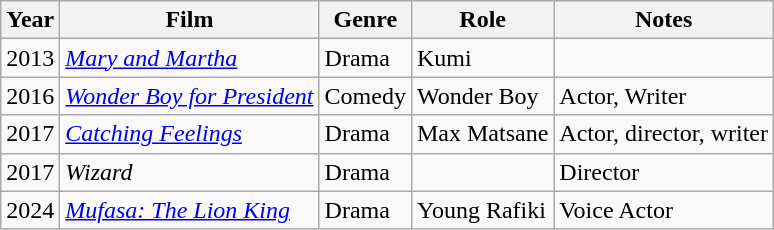<table class="wikitable">
<tr>
<th>Year</th>
<th>Film</th>
<th>Genre</th>
<th>Role</th>
<th>Notes</th>
</tr>
<tr>
<td>2013</td>
<td><em><a href='#'>Mary and Martha</a></em></td>
<td>Drama</td>
<td>Kumi</td>
<td></td>
</tr>
<tr>
<td>2016</td>
<td><em><a href='#'>Wonder Boy for President</a></em></td>
<td>Comedy</td>
<td>Wonder Boy</td>
<td>Actor, Writer</td>
</tr>
<tr>
<td>2017</td>
<td><em><a href='#'>Catching Feelings</a></em></td>
<td>Drama</td>
<td>Max Matsane</td>
<td>Actor, director, writer</td>
</tr>
<tr>
<td>2017</td>
<td><em>Wizard</em></td>
<td>Drama</td>
<td></td>
<td>Director</td>
</tr>
<tr>
<td>2024</td>
<td><em><a href='#'>Mufasa: The Lion King</a></em></td>
<td>Drama</td>
<td>Young Rafiki</td>
<td>Voice Actor</td>
</tr>
</table>
